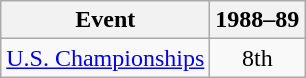<table class="wikitable">
<tr>
<th>Event</th>
<th>1988–89</th>
</tr>
<tr>
<td><a href='#'>U.S. Championships</a></td>
<td align="center">8th</td>
</tr>
</table>
